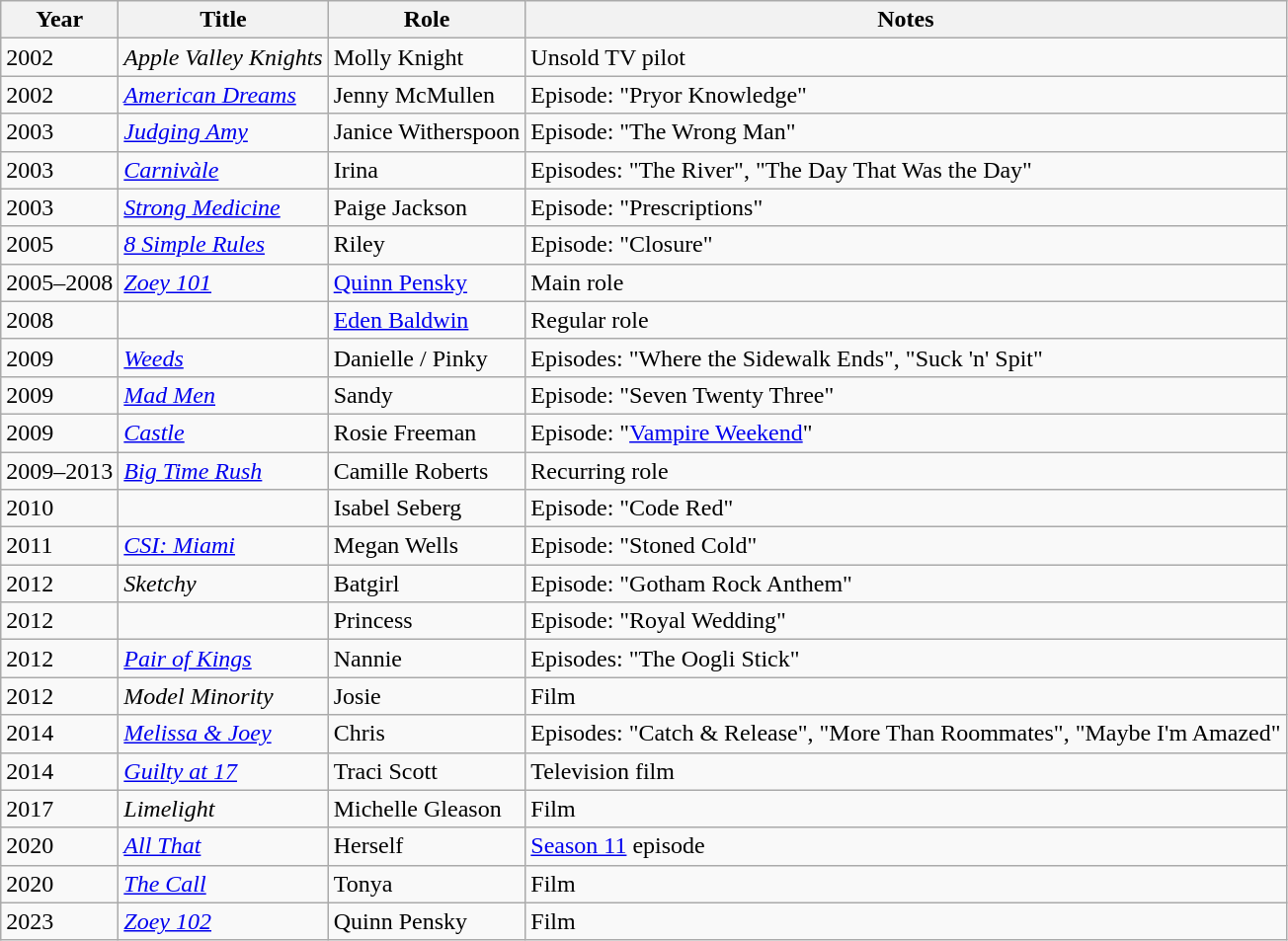<table class="wikitable sortable">
<tr>
<th>Year</th>
<th>Title</th>
<th>Role</th>
<th class="unsortable">Notes</th>
</tr>
<tr>
<td>2002</td>
<td><em>Apple Valley Knights</em></td>
<td>Molly Knight</td>
<td>Unsold TV pilot</td>
</tr>
<tr>
<td>2002</td>
<td><em><a href='#'>American Dreams</a></em></td>
<td>Jenny McMullen</td>
<td>Episode: "Pryor Knowledge"</td>
</tr>
<tr>
<td>2003</td>
<td><em><a href='#'>Judging Amy</a></em></td>
<td>Janice Witherspoon</td>
<td>Episode: "The Wrong Man"</td>
</tr>
<tr>
<td>2003</td>
<td><em><a href='#'>Carnivàle</a></em></td>
<td>Irina</td>
<td>Episodes: "The River", "The Day That Was the Day"</td>
</tr>
<tr>
<td>2003</td>
<td><em><a href='#'>Strong Medicine</a></em></td>
<td>Paige Jackson</td>
<td>Episode: "Prescriptions"</td>
</tr>
<tr>
<td>2005</td>
<td><em><a href='#'>8 Simple Rules</a></em></td>
<td>Riley</td>
<td>Episode: "Closure"</td>
</tr>
<tr>
<td>2005–2008</td>
<td><em><a href='#'>Zoey 101</a></em></td>
<td><a href='#'>Quinn Pensky</a></td>
<td>Main role</td>
</tr>
<tr>
<td>2008</td>
<td><em></em></td>
<td><a href='#'>Eden Baldwin</a></td>
<td>Regular role</td>
</tr>
<tr>
<td>2009</td>
<td><em><a href='#'>Weeds</a></em></td>
<td>Danielle / Pinky</td>
<td>Episodes: "Where the Sidewalk Ends", "Suck 'n' Spit"</td>
</tr>
<tr>
<td>2009</td>
<td><em><a href='#'>Mad Men</a></em></td>
<td>Sandy</td>
<td>Episode: "Seven Twenty Three"</td>
</tr>
<tr>
<td>2009</td>
<td><em><a href='#'>Castle</a></em></td>
<td>Rosie Freeman</td>
<td>Episode: "<a href='#'>Vampire Weekend</a>"</td>
</tr>
<tr>
<td>2009–2013</td>
<td><em><a href='#'>Big Time Rush</a></em></td>
<td>Camille Roberts</td>
<td>Recurring role</td>
</tr>
<tr>
<td>2010</td>
<td><em></em></td>
<td>Isabel Seberg</td>
<td>Episode: "Code Red"</td>
</tr>
<tr>
<td>2011</td>
<td><em><a href='#'>CSI: Miami</a></em></td>
<td>Megan Wells</td>
<td>Episode: "Stoned Cold"</td>
</tr>
<tr>
<td>2012</td>
<td><em>Sketchy</em></td>
<td>Batgirl</td>
<td>Episode: "Gotham Rock Anthem"</td>
</tr>
<tr>
<td>2012</td>
<td><em></em></td>
<td>Princess</td>
<td>Episode: "Royal Wedding"</td>
</tr>
<tr>
<td>2012</td>
<td><em><a href='#'>Pair of Kings</a></em></td>
<td>Nannie</td>
<td>Episodes: "The Oogli Stick"</td>
</tr>
<tr>
<td>2012</td>
<td><em>Model Minority</em></td>
<td>Josie</td>
<td>Film</td>
</tr>
<tr>
<td>2014</td>
<td><em><a href='#'>Melissa & Joey</a></em></td>
<td>Chris</td>
<td>Episodes: "Catch & Release", "More Than Roommates", "Maybe I'm Amazed"</td>
</tr>
<tr>
<td>2014</td>
<td><em><a href='#'>Guilty at 17</a></em></td>
<td>Traci Scott</td>
<td>Television film</td>
</tr>
<tr>
<td>2017</td>
<td><em>Limelight</em></td>
<td>Michelle Gleason</td>
<td>Film</td>
</tr>
<tr>
<td>2020</td>
<td><em><a href='#'>All That</a></em></td>
<td>Herself</td>
<td><a href='#'>Season 11</a> episode</td>
</tr>
<tr>
<td>2020</td>
<td><em><a href='#'>The Call</a></em></td>
<td>Tonya</td>
<td>Film</td>
</tr>
<tr>
<td>2023</td>
<td><em><a href='#'>Zoey 102</a></em></td>
<td>Quinn Pensky</td>
<td>Film</td>
</tr>
</table>
